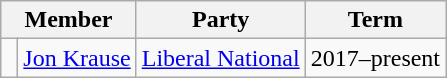<table class="wikitable">
<tr>
<th colspan="2">Member</th>
<th>Party</th>
<th>Term</th>
</tr>
<tr>
<td> </td>
<td><a href='#'>Jon Krause</a></td>
<td><a href='#'>Liberal National</a></td>
<td>2017–present</td>
</tr>
</table>
